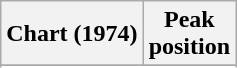<table class="wikitable">
<tr>
<th align="center">Chart (1974)</th>
<th align="center">Peak<br>position</th>
</tr>
<tr>
</tr>
<tr>
</tr>
</table>
